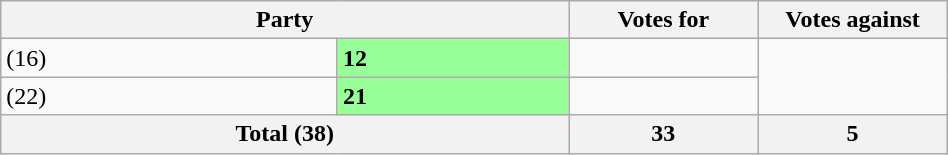<table class="wikitable" style="width:50%;">
<tr>
<th colspan="2">Party</th>
<th style="width:20%;">Votes for</th>
<th style="width:20%;">Votes against</th>
</tr>
<tr>
<td> (16)</td>
<td style="background-color:#9f9;"><strong>12</strong></td>
<td></td>
</tr>
<tr>
<td> (22)</td>
<td style="background-color:#9f9;"><strong>21</strong></td>
<td></td>
</tr>
<tr>
<th colspan="2">Total (38)</th>
<th>33</th>
<th>5</th>
</tr>
</table>
